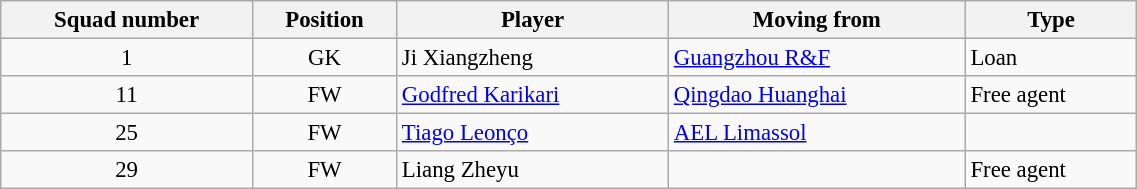<table class="wikitable sortable" style="width:60%; text-align:left; font-size:95%;">
<tr>
<th>Squad number</th>
<th>Position</th>
<th>Player</th>
<th>Moving from</th>
<th>Type</th>
</tr>
<tr>
<td align=center>1</td>
<td align=center>GK</td>
<td align=left> Ji Xiangzheng</td>
<td align=left> <a href='#'>Guangzhou R&F</a></td>
<td align=left>Loan</td>
</tr>
<tr>
<td align=center>11</td>
<td align=center>FW</td>
<td align=left> <a href='#'>Godfred Karikari</a></td>
<td align=left> <a href='#'>Qingdao Huanghai</a></td>
<td align=left>Free agent</td>
</tr>
<tr>
<td align=center>25</td>
<td align=center>FW</td>
<td align=left> <a href='#'>Tiago Leonço</a></td>
<td align=left> <a href='#'>AEL Limassol</a></td>
<td align=left></td>
</tr>
<tr>
<td align=center>29</td>
<td align=center>FW</td>
<td align=left> Liang Zheyu</td>
<td align=left></td>
<td align=left>Free agent</td>
</tr>
</table>
